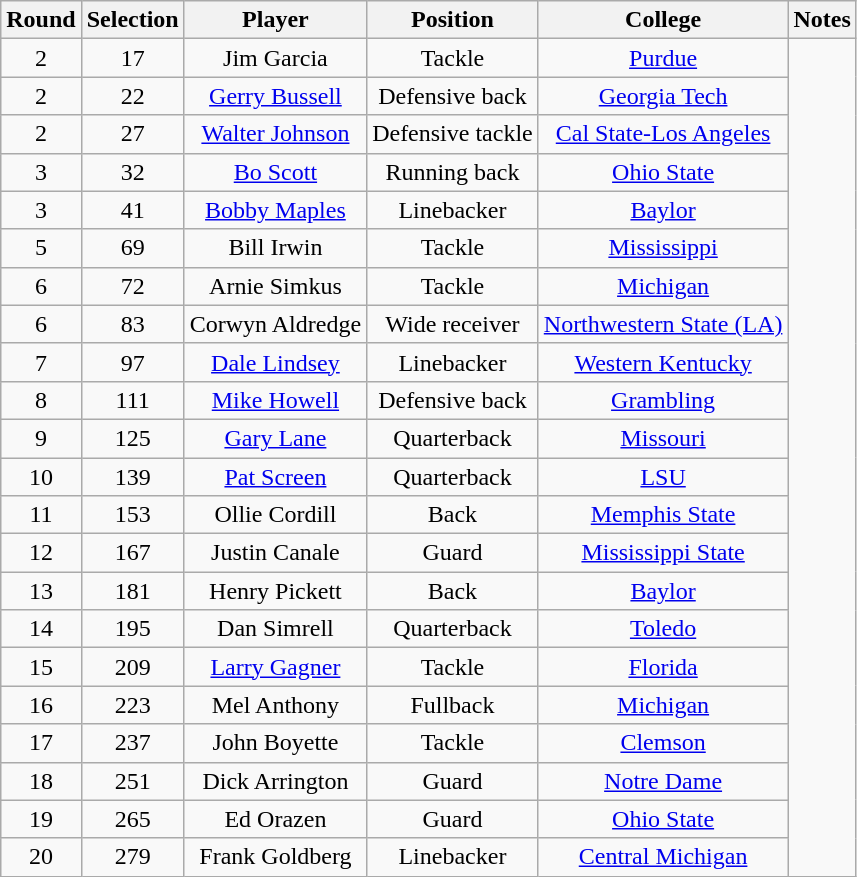<table class="wikitable" style="text-align:center">
<tr>
<th>Round</th>
<th>Selection</th>
<th>Player</th>
<th>Position</th>
<th>College</th>
<th>Notes</th>
</tr>
<tr>
<td>2</td>
<td>17</td>
<td>Jim Garcia</td>
<td>Tackle</td>
<td><a href='#'>Purdue</a></td>
</tr>
<tr>
<td>2</td>
<td>22</td>
<td><a href='#'>Gerry Bussell</a></td>
<td>Defensive back</td>
<td><a href='#'>Georgia Tech</a></td>
</tr>
<tr>
<td>2</td>
<td>27</td>
<td><a href='#'>Walter Johnson</a></td>
<td>Defensive tackle</td>
<td><a href='#'>Cal State-Los Angeles</a></td>
</tr>
<tr>
<td>3</td>
<td>32</td>
<td><a href='#'>Bo Scott</a></td>
<td>Running back</td>
<td><a href='#'>Ohio State</a></td>
</tr>
<tr>
<td>3</td>
<td>41</td>
<td><a href='#'>Bobby Maples</a></td>
<td>Linebacker</td>
<td><a href='#'>Baylor</a></td>
</tr>
<tr>
<td>5</td>
<td>69</td>
<td>Bill Irwin</td>
<td>Tackle</td>
<td><a href='#'>Mississippi</a></td>
</tr>
<tr>
<td>6</td>
<td>72</td>
<td>Arnie Simkus</td>
<td>Tackle</td>
<td><a href='#'>Michigan</a></td>
</tr>
<tr>
<td>6</td>
<td>83</td>
<td>Corwyn Aldredge</td>
<td>Wide receiver</td>
<td><a href='#'>Northwestern State (LA)</a></td>
</tr>
<tr>
<td>7</td>
<td>97</td>
<td><a href='#'>Dale Lindsey</a></td>
<td>Linebacker</td>
<td><a href='#'>Western Kentucky</a></td>
</tr>
<tr>
<td>8</td>
<td>111</td>
<td><a href='#'>Mike Howell</a></td>
<td>Defensive back</td>
<td><a href='#'>Grambling</a></td>
</tr>
<tr>
<td>9</td>
<td>125</td>
<td><a href='#'>Gary Lane</a></td>
<td>Quarterback</td>
<td><a href='#'>Missouri</a></td>
</tr>
<tr>
<td>10</td>
<td>139</td>
<td><a href='#'>Pat Screen</a></td>
<td>Quarterback</td>
<td><a href='#'>LSU</a></td>
</tr>
<tr>
<td>11</td>
<td>153</td>
<td>Ollie Cordill</td>
<td>Back</td>
<td><a href='#'>Memphis State</a></td>
</tr>
<tr>
<td>12</td>
<td>167</td>
<td>Justin Canale</td>
<td>Guard</td>
<td><a href='#'>Mississippi State</a></td>
</tr>
<tr>
<td>13</td>
<td>181</td>
<td>Henry Pickett</td>
<td>Back</td>
<td><a href='#'>Baylor</a></td>
</tr>
<tr>
<td>14</td>
<td>195</td>
<td>Dan Simrell</td>
<td>Quarterback</td>
<td><a href='#'>Toledo</a></td>
</tr>
<tr>
<td>15</td>
<td>209</td>
<td><a href='#'>Larry Gagner</a></td>
<td>Tackle</td>
<td><a href='#'>Florida</a></td>
</tr>
<tr>
<td>16</td>
<td>223</td>
<td>Mel Anthony</td>
<td>Fullback</td>
<td><a href='#'>Michigan</a></td>
</tr>
<tr>
<td>17</td>
<td>237</td>
<td>John Boyette</td>
<td>Tackle</td>
<td><a href='#'>Clemson</a></td>
</tr>
<tr>
<td>18</td>
<td>251</td>
<td>Dick Arrington</td>
<td>Guard</td>
<td><a href='#'>Notre Dame</a></td>
</tr>
<tr>
<td>19</td>
<td>265</td>
<td>Ed Orazen</td>
<td>Guard</td>
<td><a href='#'>Ohio State</a></td>
</tr>
<tr>
<td>20</td>
<td>279</td>
<td>Frank Goldberg</td>
<td>Linebacker</td>
<td><a href='#'>Central Michigan</a></td>
</tr>
</table>
